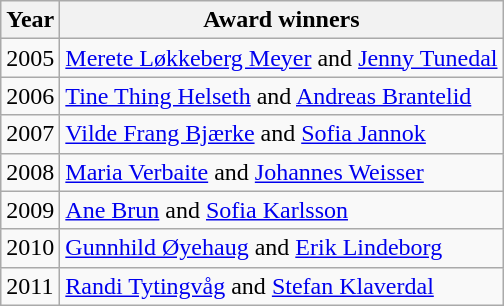<table class="wikitable">
<tr>
<th>Year</th>
<th>Award winners</th>
</tr>
<tr>
<td>2005</td>
<td><a href='#'>Merete Løkkeberg Meyer</a> and <a href='#'>Jenny Tunedal</a></td>
</tr>
<tr>
<td>2006</td>
<td><a href='#'>Tine Thing Helseth</a> and <a href='#'>Andreas Brantelid</a></td>
</tr>
<tr>
<td>2007</td>
<td><a href='#'>Vilde Frang Bjærke</a> and <a href='#'>Sofia Jannok</a></td>
</tr>
<tr>
<td>2008</td>
<td><a href='#'>Maria Verbaite</a> and <a href='#'>Johannes Weisser</a></td>
</tr>
<tr>
<td>2009</td>
<td><a href='#'>Ane Brun</a> and <a href='#'>Sofia Karlsson</a></td>
</tr>
<tr>
<td>2010</td>
<td><a href='#'>Gunnhild Øyehaug</a> and <a href='#'>Erik Lindeborg</a></td>
</tr>
<tr>
<td>2011</td>
<td><a href='#'>Randi Tytingvåg</a> and <a href='#'>Stefan Klaverdal</a></td>
</tr>
</table>
